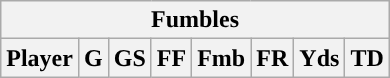<table class="wikitable">
<tr>
<th colspan="8">Fumbles</th>
</tr>
<tr>
<th>Player</th>
<th>G</th>
<th>GS</th>
<th>FF</th>
<th>Fmb</th>
<th>FR</th>
<th>Yds</th>
<th>TD</th>
</tr>
</table>
